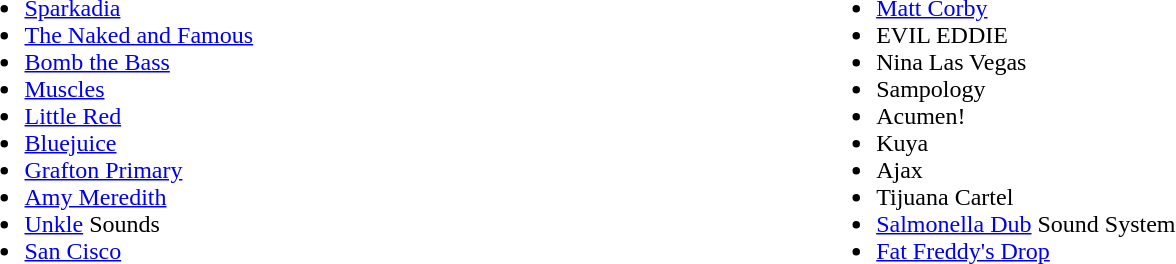<table width=90%|>
<tr>
<td width=33%><br><ul><li><a href='#'>Sparkadia</a></li><li><a href='#'>The Naked and Famous</a></li><li><a href='#'>Bomb the Bass</a></li><li><a href='#'>Muscles</a></li><li><a href='#'>Little Red</a></li><li><a href='#'>Bluejuice</a></li><li><a href='#'>Grafton Primary</a></li><li><a href='#'>Amy Meredith</a></li><li><a href='#'>Unkle</a> Sounds</li><li><a href='#'>San Cisco</a></li></ul></td>
<td width=33%><br><ul><li><a href='#'>Matt Corby</a></li><li>EVIL EDDIE</li><li>Nina Las Vegas</li><li>Sampology</li><li>Acumen!</li><li>Kuya</li><li>Ajax</li><li>Tijuana Cartel</li><li><a href='#'>Salmonella Dub</a> Sound System</li><li><a href='#'>Fat Freddy's Drop</a></li></ul></td>
</tr>
</table>
